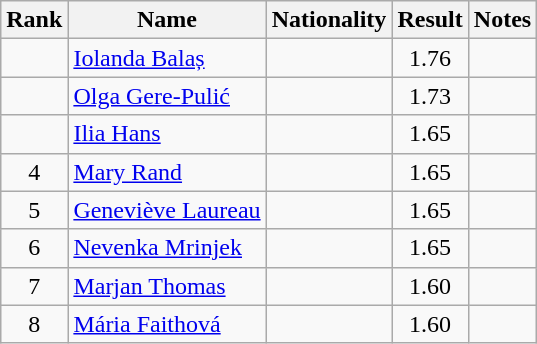<table class="wikitable sortable" style="text-align:center">
<tr>
<th>Rank</th>
<th>Name</th>
<th>Nationality</th>
<th>Result</th>
<th>Notes</th>
</tr>
<tr>
<td></td>
<td align="left"><a href='#'>Iolanda Balaș</a></td>
<td align=left></td>
<td>1.76</td>
<td></td>
</tr>
<tr>
<td></td>
<td align="left"><a href='#'>Olga Gere-Pulić</a></td>
<td align=left></td>
<td>1.73</td>
<td></td>
</tr>
<tr>
<td></td>
<td align="left"><a href='#'>Ilia Hans</a></td>
<td align=left></td>
<td>1.65</td>
<td></td>
</tr>
<tr>
<td>4</td>
<td align="left"><a href='#'>Mary Rand</a></td>
<td align=left></td>
<td>1.65</td>
<td></td>
</tr>
<tr>
<td>5</td>
<td align="left"><a href='#'>Geneviève Laureau</a></td>
<td align=left></td>
<td>1.65</td>
<td></td>
</tr>
<tr>
<td>6</td>
<td align="left"><a href='#'>Nevenka Mrinjek</a></td>
<td align=left></td>
<td>1.65</td>
<td></td>
</tr>
<tr>
<td>7</td>
<td align="left"><a href='#'>Marjan Thomas</a></td>
<td align=left></td>
<td>1.60</td>
<td></td>
</tr>
<tr>
<td>8</td>
<td align="left"><a href='#'>Mária Faithová</a></td>
<td align=left></td>
<td>1.60</td>
<td></td>
</tr>
</table>
